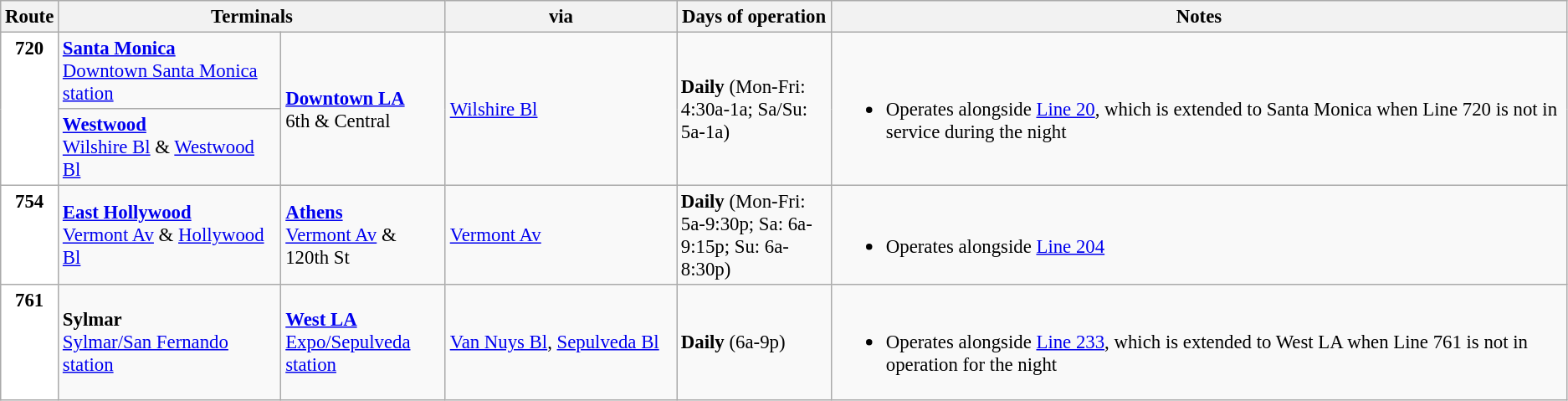<table class="wikitable sticky-header" style="font-size: 95%;">
<tr>
<th style="width:2%;">Route</th>
<th style="width:25%;" colspan=2>Terminals</th>
<th style="width:15%;">via</th>
<th style="width:10%;">Days of operation</th>
<th style="width:48%;">Notes</th>
</tr>
<tr>
<td rowspan="2" style="text-align:center; background:white; color:black; vertical-align:top;"><div><strong>720</strong></div></td>
<td><strong><a href='#'>Santa Monica</a></strong><br><a href='#'>Downtown Santa Monica station</a></td>
<td rowspan=2><strong><a href='#'>Downtown LA</a><br></strong>6th & Central</td>
<td rowspan=2><a href='#'>Wilshire Bl</a></td>
<td rowspan=2><strong>Daily</strong> (Mon-Fri: 4:30a-1a; Sa/Su: 5a-1a)</td>
<td rowspan=2><br><ul><li>Operates alongside <a href='#'>Line 20</a>, which is extended to Santa Monica when Line 720 is not in service during the night</li></ul></td>
</tr>
<tr>
<td><strong><a href='#'>Westwood</a></strong><br><a href='#'>Wilshire Bl</a> & <a href='#'>Westwood Bl</a></td>
</tr>
<tr>
<td style="text-align:center; background:white; color:black; vertical-align:top;"><div><strong>754</strong></div></td>
<td><strong><a href='#'>East Hollywood</a></strong><br><a href='#'>Vermont Av</a> & <a href='#'>Hollywood Bl</a></td>
<td><strong><a href='#'>Athens</a></strong><br><a href='#'>Vermont Av</a> & 120th St</td>
<td><a href='#'>Vermont Av</a></td>
<td><strong>Daily</strong> (Mon-Fri: 5a-9:30p; Sa: 6a-9:15p; Su: 6a-8:30p)</td>
<td><br><ul><li>Operates alongside <a href='#'>Line 204</a></li></ul></td>
</tr>
<tr>
<td style="text-align:center; background:white; color:black; vertical-align:top;"><div><strong>761</strong></div></td>
<td><strong>Sylmar</strong><br><a href='#'>Sylmar/San Fernando station</a></td>
<td><strong><a href='#'>West LA</a></strong><br><a href='#'>Expo/Sepulveda station</a></td>
<td><a href='#'>Van Nuys Bl</a>, <a href='#'>Sepulveda Bl</a></td>
<td><strong>Daily</strong> (6a-9p)</td>
<td><br><ul><li>Operates alongside <a href='#'>Line 233</a>, which is extended to West LA when Line 761 is not in operation for the night</li></ul></td>
</tr>
</table>
